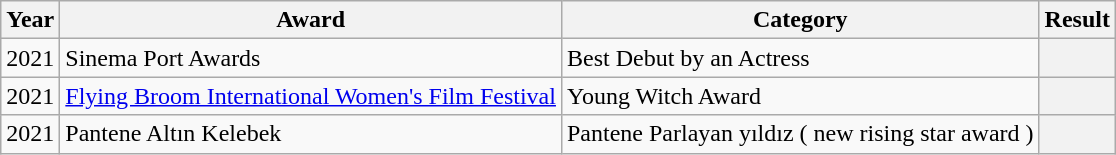<table class="wikitable">
<tr>
<th>Year</th>
<th>Award</th>
<th>Category</th>
<th>Result</th>
</tr>
<tr>
<td>2021</td>
<td>Sinema Port Awards</td>
<td>Best Debut by an Actress</td>
<th></th>
</tr>
<tr>
<td>2021</td>
<td><a href='#'>Flying Broom International Women's Film Festival</a></td>
<td>Young Witch Award</td>
<th></th>
</tr>
<tr>
<td>2021</td>
<td>Pantene Altın Kelebek</td>
<td>Pantene Parlayan yıldız ( new rising star award )</td>
<th></th>
</tr>
</table>
